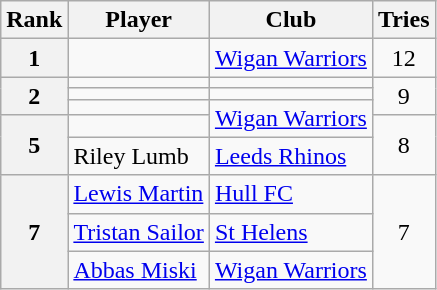<table class="wikitable" style="text-align:center">
<tr>
<th>Rank</th>
<th>Player</th>
<th>Club</th>
<th>Tries</th>
</tr>
<tr>
<th>1</th>
<td style="text-align:left"></td>
<td style="text-align:left"> <a href='#'>Wigan Warriors</a></td>
<td>12</td>
</tr>
<tr>
<th Rowspan=3>2</th>
<td style="text-align:left"></td>
<td style="text-align:left"></td>
<td Rowspan=3>9</td>
</tr>
<tr>
<td style="text-align:left"></td>
<td style="text-align:left"></td>
</tr>
<tr>
<td style="text-align:left"></td>
<td rowspan=2 style="text-align:left"> <a href='#'>Wigan Warriors</a></td>
</tr>
<tr>
<th Rowspan=2>5</th>
<td style="text-align:left"></td>
<td Rowspan=2>8</td>
</tr>
<tr>
<td style="text-align:left"> Riley Lumb</td>
<td style="text-align:left"> <a href='#'>Leeds Rhinos</a></td>
</tr>
<tr>
<th Rowspan=3>7</th>
<td style="text-align:left"> <a href='#'>Lewis Martin</a></td>
<td style="text-align:left"> <a href='#'>Hull FC</a></td>
<td Rowspan=3>7</td>
</tr>
<tr>
<td style="text-align:left"> <a href='#'>Tristan Sailor</a></td>
<td style="text-align:left"> <a href='#'>St Helens</a></td>
</tr>
<tr>
<td style="text-align:left"> <a href='#'>Abbas Miski</a></td>
<td style="text-align:left"> <a href='#'>Wigan Warriors</a></td>
</tr>
</table>
